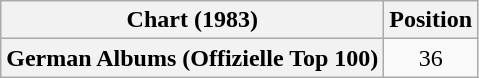<table class="wikitable plainrowheaders" style="text-align:center">
<tr>
<th>Chart (1983)</th>
<th>Position</th>
</tr>
<tr>
<th scope="row">German Albums (Offizielle Top 100)</th>
<td>36</td>
</tr>
</table>
